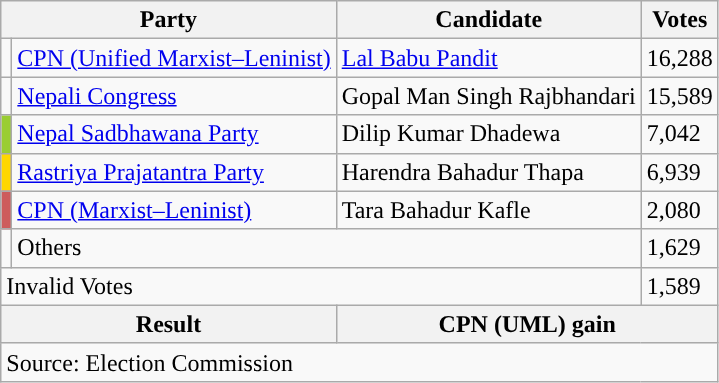<table class="wikitable">
<tr>
<th colspan="2">Party</th>
<th>Candidate</th>
<th>Votes</th>
</tr>
<tr>
<td style="background-color:"></td>
<td><a href='#'>CPN (Unified Marxist–Leninist)</a></td>
<td><a href='#'>Lal Babu Pandit</a></td>
<td>16,288</td>
</tr>
<tr>
<td style="background-color:"></td>
<td><a href='#'>Nepali Congress</a></td>
<td>Gopal Man Singh Rajbhandari</td>
<td>15,589</td>
</tr>
<tr>
<td style="background-color:yellowgreen"></td>
<td><a href='#'>Nepal Sadbhawana Party</a></td>
<td>Dilip Kumar Dhadewa</td>
<td>7,042</td>
</tr>
<tr>
<td style="background-color:gold"></td>
<td><a href='#'>Rastriya Prajatantra Party</a></td>
<td>Harendra  Bahadur Thapa</td>
<td>6,939</td>
</tr>
<tr>
<td style="background-color:indianred"></td>
<td><a href='#'>CPN (Marxist–Leninist)</a></td>
<td>Tara Bahadur  Kafle</td>
<td>2,080</td>
</tr>
<tr>
<td></td>
<td colspan="2">Others</td>
<td>1,629</td>
</tr>
<tr>
<td colspan="3">Invalid Votes</td>
<td>1,589</td>
</tr>
<tr>
<th colspan="2">Result</th>
<th colspan="2">CPN (UML) gain</th>
</tr>
<tr>
<td colspan="4">Source: Election Commission</td>
</tr>
</table>
